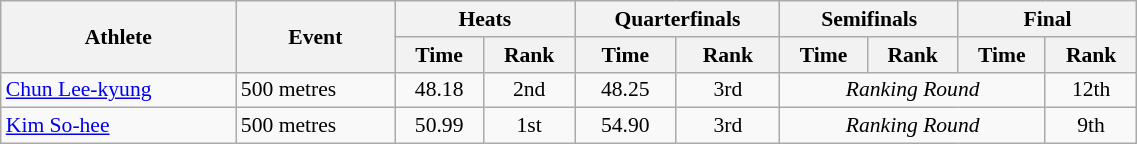<table class="wikitable" style="font-size:90%; text-align:center; width:60%">
<tr>
<th rowspan="2">Athlete</th>
<th rowspan="2">Event</th>
<th colspan="2">Heats</th>
<th colspan="2">Quarterfinals</th>
<th colspan="2">Semifinals</th>
<th colspan="2">Final</th>
</tr>
<tr>
<th>Time</th>
<th>Rank</th>
<th>Time</th>
<th>Rank</th>
<th>Time</th>
<th>Rank</th>
<th>Time</th>
<th>Rank</th>
</tr>
<tr>
<td align=left><a href='#'>Chun Lee-kyung</a></td>
<td align=left>500 metres</td>
<td>48.18</td>
<td>2nd</td>
<td>48.25</td>
<td>3rd</td>
<td colspan=3><em>Ranking Round</em></td>
<td>12th</td>
</tr>
<tr>
<td align=left><a href='#'>Kim So-hee</a></td>
<td align=left>500 metres</td>
<td>50.99</td>
<td>1st</td>
<td>54.90</td>
<td>3rd</td>
<td colspan=3><em>Ranking Round</em></td>
<td>9th</td>
</tr>
</table>
